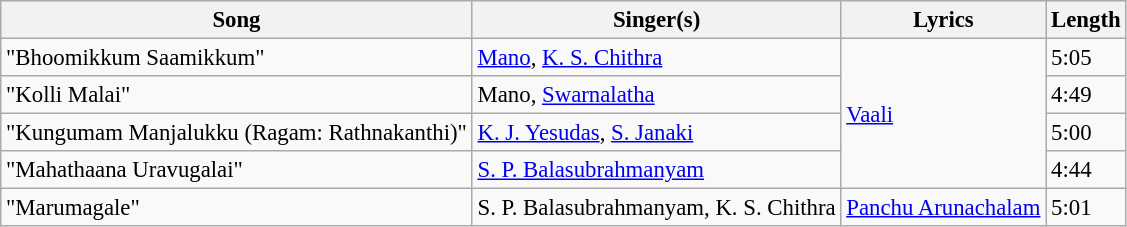<table class="wikitable" style="font-size:95%;">
<tr>
<th>Song</th>
<th>Singer(s)</th>
<th>Lyrics</th>
<th>Length</th>
</tr>
<tr>
<td>"Bhoomikkum Saamikkum"</td>
<td><a href='#'>Mano</a>, <a href='#'>K. S. Chithra</a></td>
<td rowspan=4><a href='#'>Vaali</a></td>
<td>5:05</td>
</tr>
<tr>
<td>"Kolli Malai"</td>
<td>Mano, <a href='#'>Swarnalatha</a></td>
<td>4:49</td>
</tr>
<tr>
<td>"Kungumam Manjalukku (Ragam: Rathnakanthi)"</td>
<td><a href='#'>K. J. Yesudas</a>, <a href='#'>S. Janaki</a></td>
<td>5:00</td>
</tr>
<tr>
<td>"Mahathaana Uravugalai"</td>
<td><a href='#'>S. P. Balasubrahmanyam</a></td>
<td>4:44</td>
</tr>
<tr>
<td>"Marumagale"</td>
<td>S. P. Balasubrahmanyam, K. S. Chithra</td>
<td><a href='#'>Panchu Arunachalam</a></td>
<td>5:01</td>
</tr>
</table>
